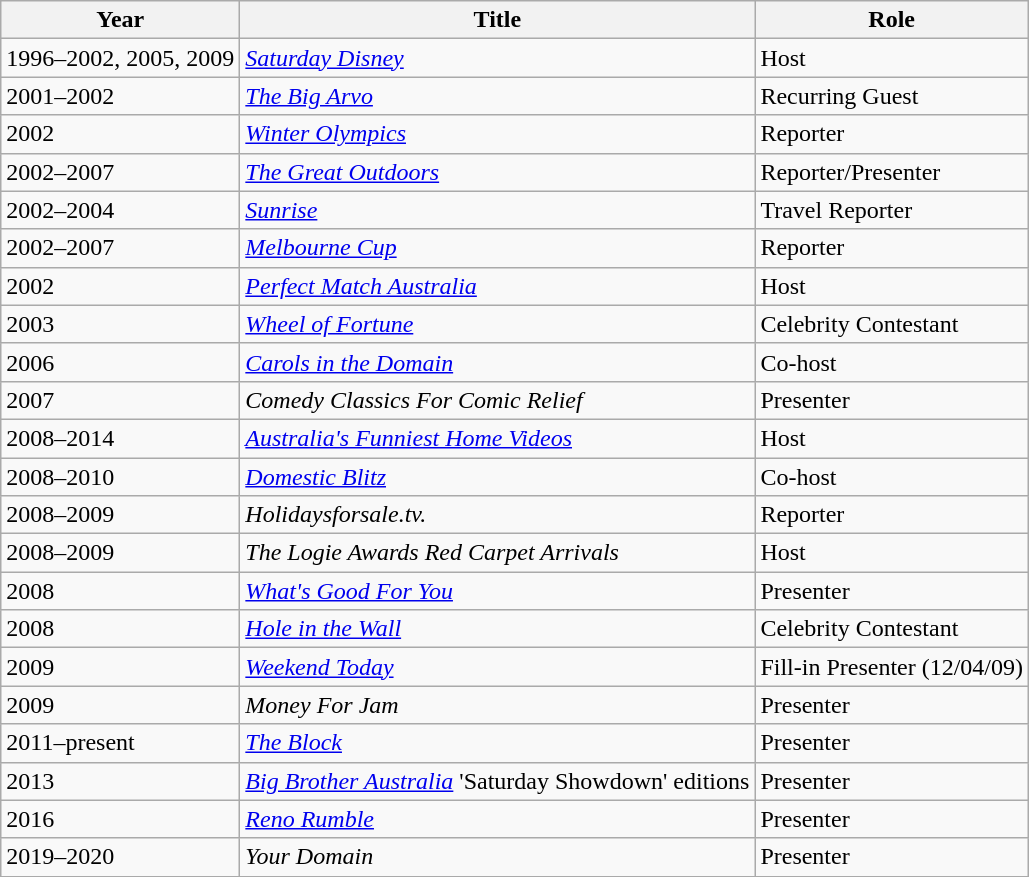<table class="wikitable">
<tr>
<th>Year</th>
<th>Title</th>
<th>Role</th>
</tr>
<tr>
<td>1996–2002, 2005, 2009</td>
<td><em><a href='#'>Saturday Disney</a></em></td>
<td>Host</td>
</tr>
<tr>
<td>2001–2002</td>
<td><em><a href='#'>The Big Arvo</a></em></td>
<td>Recurring Guest</td>
</tr>
<tr>
<td>2002</td>
<td><em><a href='#'>Winter Olympics</a></em></td>
<td>Reporter</td>
</tr>
<tr>
<td>2002–2007</td>
<td><em><a href='#'>The Great Outdoors</a></em></td>
<td>Reporter/Presenter</td>
</tr>
<tr>
<td>2002–2004</td>
<td><em><a href='#'>Sunrise</a></em></td>
<td>Travel Reporter</td>
</tr>
<tr>
<td>2002–2007</td>
<td><em><a href='#'>Melbourne Cup</a></em></td>
<td>Reporter</td>
</tr>
<tr>
<td>2002</td>
<td><em><a href='#'>Perfect Match Australia</a></em></td>
<td>Host</td>
</tr>
<tr>
<td>2003</td>
<td><em><a href='#'>Wheel of Fortune</a></em></td>
<td>Celebrity Contestant</td>
</tr>
<tr>
<td>2006</td>
<td><em><a href='#'>Carols in the Domain</a></em></td>
<td>Co-host</td>
</tr>
<tr>
<td>2007</td>
<td><em>Comedy Classics For Comic Relief</em></td>
<td>Presenter</td>
</tr>
<tr>
<td>2008–2014</td>
<td><em><a href='#'>Australia's Funniest Home Videos</a></em></td>
<td>Host</td>
</tr>
<tr>
<td>2008–2010</td>
<td><em><a href='#'>Domestic Blitz</a></em></td>
<td>Co-host</td>
</tr>
<tr>
<td>2008–2009</td>
<td><em>Holidaysforsale.tv.</em></td>
<td>Reporter</td>
</tr>
<tr>
<td>2008–2009</td>
<td><em>The Logie Awards Red Carpet Arrivals</em></td>
<td>Host</td>
</tr>
<tr>
<td>2008</td>
<td><em><a href='#'>What's Good For You</a></em></td>
<td>Presenter</td>
</tr>
<tr>
<td>2008</td>
<td><em><a href='#'>Hole in the Wall</a></em></td>
<td>Celebrity Contestant</td>
</tr>
<tr>
<td>2009</td>
<td><em><a href='#'>Weekend Today</a></em></td>
<td>Fill-in Presenter (12/04/09)</td>
</tr>
<tr>
<td>2009</td>
<td><em>Money For Jam</em></td>
<td>Presenter</td>
</tr>
<tr>
<td>2011–present</td>
<td><em><a href='#'>The Block</a></em></td>
<td>Presenter</td>
</tr>
<tr>
<td>2013</td>
<td><em><a href='#'>Big Brother Australia</a></em> 'Saturday Showdown' editions</td>
<td>Presenter</td>
</tr>
<tr>
<td>2016</td>
<td><em><a href='#'>Reno Rumble</a></em></td>
<td>Presenter</td>
</tr>
<tr>
<td>2019–2020</td>
<td><em>Your Domain</em></td>
<td>Presenter</td>
</tr>
</table>
